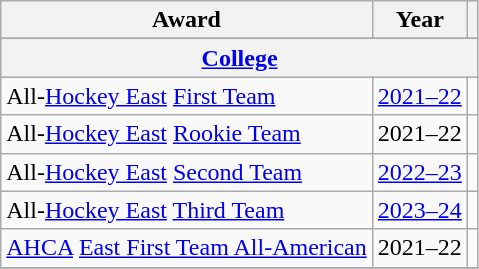<table class="wikitable">
<tr>
<th>Award</th>
<th>Year</th>
<th></th>
</tr>
<tr ALIGN="center" bgcolor="#e0e0e0">
</tr>
<tr ALIGN="center" bgcolor="#e0e0e0">
<th colspan="3"><a href='#'>College</a></th>
</tr>
<tr>
<td>All-<a href='#'>Hockey East</a> <a href='#'>First Team</a></td>
<td><a href='#'>2021–22</a></td>
<td></td>
</tr>
<tr>
<td>All-<a href='#'>Hockey East</a> <a href='#'>Rookie Team</a></td>
<td>2021–22</td>
<td></td>
</tr>
<tr>
<td>All-<a href='#'>Hockey East</a> <a href='#'>Second Team</a></td>
<td><a href='#'>2022–23</a></td>
<td></td>
</tr>
<tr>
<td>All-<a href='#'>Hockey East</a> <a href='#'>Third Team</a></td>
<td><a href='#'>2023–24</a></td>
<td></td>
</tr>
<tr>
<td><a href='#'>AHCA</a> <a href='#'>East First Team All-American</a></td>
<td>2021–22</td>
<td></td>
</tr>
<tr>
</tr>
</table>
